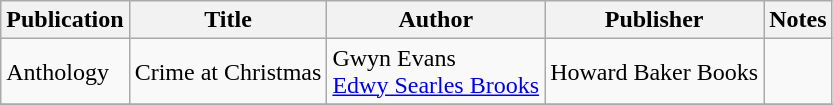<table class="wikitable">
<tr>
<th>Publication</th>
<th>Title</th>
<th>Author</th>
<th>Publisher</th>
<th>Notes</th>
</tr>
<tr>
<td>Anthology</td>
<td>Crime at Christmas</td>
<td>Gwyn Evans<br><a href='#'>Edwy Searles Brooks</a></td>
<td>Howard Baker Books</td>
<td></td>
</tr>
<tr>
</tr>
</table>
